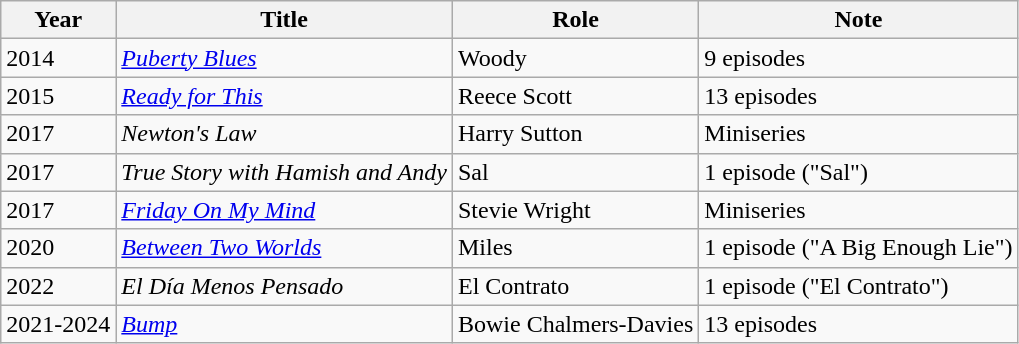<table class="wikitable">
<tr>
<th>Year</th>
<th>Title</th>
<th>Role</th>
<th>Note</th>
</tr>
<tr>
<td>2014</td>
<td><em><a href='#'>Puberty Blues</a></em></td>
<td>Woody</td>
<td>9 episodes</td>
</tr>
<tr>
<td>2015</td>
<td><em><a href='#'>Ready for This</a></em></td>
<td>Reece Scott</td>
<td>13 episodes</td>
</tr>
<tr>
<td>2017</td>
<td><em>Newton's Law</em></td>
<td>Harry Sutton</td>
<td>Miniseries</td>
</tr>
<tr>
<td>2017</td>
<td><em>True Story with Hamish and Andy</em></td>
<td>Sal</td>
<td>1 episode ("Sal")</td>
</tr>
<tr>
<td>2017</td>
<td><em><a href='#'>Friday On My Mind</a></em></td>
<td>Stevie Wright</td>
<td>Miniseries</td>
</tr>
<tr>
<td>2020</td>
<td><em><a href='#'>Between Two Worlds</a></em></td>
<td>Miles</td>
<td>1 episode ("A Big Enough Lie")</td>
</tr>
<tr>
<td>2022</td>
<td><em>El Día Menos Pensado</em></td>
<td>El Contrato</td>
<td>1 episode ("El Contrato")</td>
</tr>
<tr>
<td>2021-2024</td>
<td><em><a href='#'>Bump</a></em></td>
<td>Bowie Chalmers-Davies</td>
<td>13 episodes</td>
</tr>
</table>
